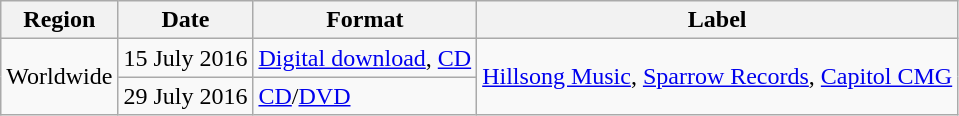<table class="wikitable">
<tr>
<th>Region</th>
<th>Date</th>
<th>Format</th>
<th>Label</th>
</tr>
<tr>
<td rowspan="2">Worldwide</td>
<td>15 July 2016</td>
<td><a href='#'>Digital download</a>, <a href='#'>CD</a></td>
<td rowspan="2"><a href='#'>Hillsong Music</a>, <a href='#'>Sparrow Records</a>, <a href='#'>Capitol CMG</a></td>
</tr>
<tr>
<td>29 July 2016</td>
<td><a href='#'>CD</a>/<a href='#'>DVD</a></td>
</tr>
</table>
